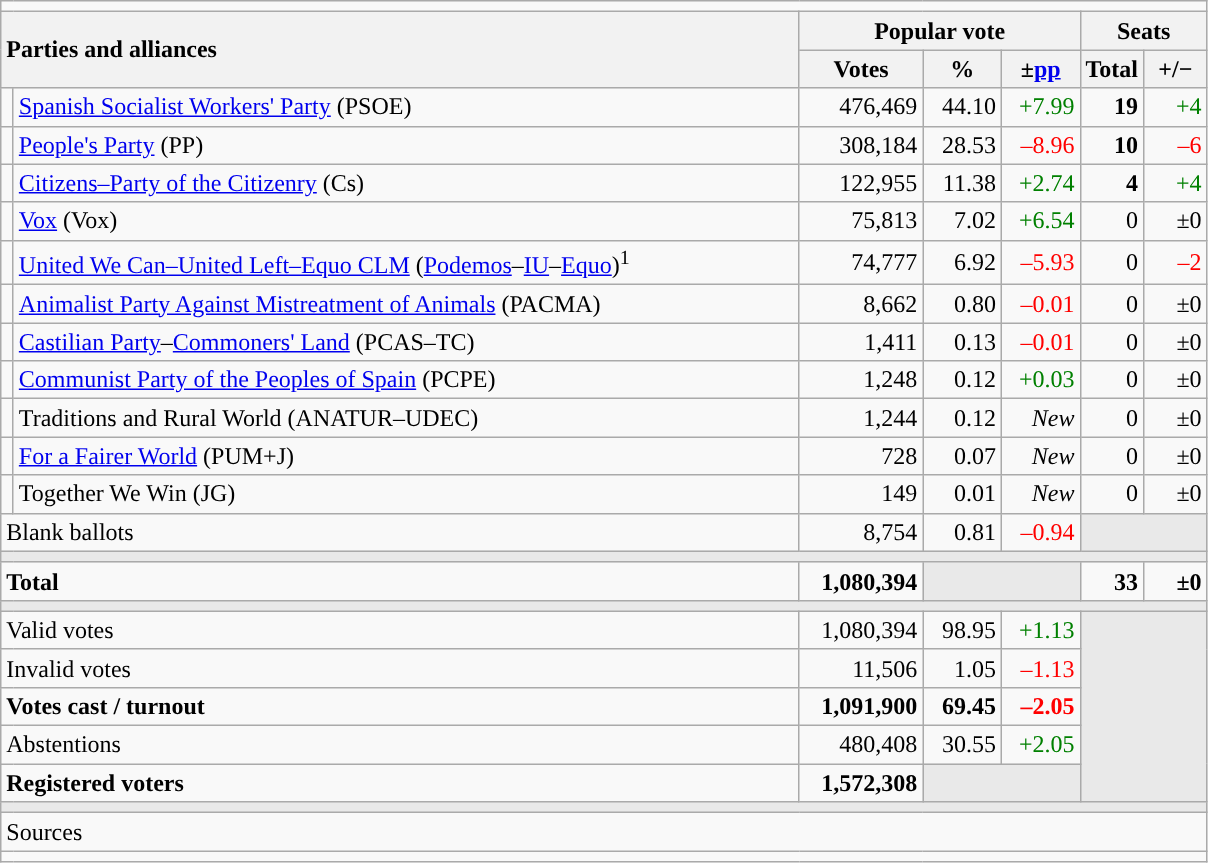<table class="wikitable" style="text-align:right;">
<tr>
<td colspan="7"></td>
</tr>
<tr>
<th style="text-align:left;" rowspan="2" colspan="2" width="525">Parties and alliances</th>
<th colspan="3">Popular vote</th>
<th colspan="2">Seats</th>
</tr>
<tr>
<th width="75">Votes</th>
<th width="45">%</th>
<th width="45">±<a href='#'>pp</a></th>
<th width="35">Total</th>
<th width="35">+/−</th>
</tr>
<tr>
<td width="1" style="color:inherit;background:"></td>
<td align="left"><a href='#'>Spanish Socialist Workers' Party</a> (PSOE)</td>
<td>476,469</td>
<td>44.10</td>
<td style="color:green;">+7.99</td>
<td><strong>19</strong></td>
<td style="color:green;">+4</td>
</tr>
<tr>
<td style="color:inherit;background:"></td>
<td align="left"><a href='#'>People's Party</a> (PP)</td>
<td>308,184</td>
<td>28.53</td>
<td style="color:red;">–8.96</td>
<td><strong>10</strong></td>
<td style="color:red;">–6</td>
</tr>
<tr>
<td style="color:inherit;background:"></td>
<td align="left"><a href='#'>Citizens–Party of the Citizenry</a> (Cs)</td>
<td>122,955</td>
<td>11.38</td>
<td style="color:green;">+2.74</td>
<td><strong>4</strong></td>
<td style="color:green;">+4</td>
</tr>
<tr>
<td style="color:inherit;background:"></td>
<td align="left"><a href='#'>Vox</a> (Vox)</td>
<td>75,813</td>
<td>7.02</td>
<td style="color:green;">+6.54</td>
<td>0</td>
<td>±0</td>
</tr>
<tr>
<td style="color:inherit;background:"></td>
<td align="left"><a href='#'>United We Can–United Left–Equo CLM</a> (<a href='#'>Podemos</a>–<a href='#'>IU</a>–<a href='#'>Equo</a>)<sup>1</sup></td>
<td>74,777</td>
<td>6.92</td>
<td style="color:red;">–5.93</td>
<td>0</td>
<td style="color:red;">–2</td>
</tr>
<tr>
<td style="color:inherit;background:"></td>
<td align="left"><a href='#'>Animalist Party Against Mistreatment of Animals</a> (PACMA)</td>
<td>8,662</td>
<td>0.80</td>
<td style="color:red;">–0.01</td>
<td>0</td>
<td>±0</td>
</tr>
<tr>
<td style="color:inherit;background:"></td>
<td align="left"><a href='#'>Castilian Party</a>–<a href='#'>Commoners' Land</a> (PCAS–TC)</td>
<td>1,411</td>
<td>0.13</td>
<td style="color:red;">–0.01</td>
<td>0</td>
<td>±0</td>
</tr>
<tr>
<td style="color:inherit;background:"></td>
<td align="left"><a href='#'>Communist Party of the Peoples of Spain</a> (PCPE)</td>
<td>1,248</td>
<td>0.12</td>
<td style="color:green;">+0.03</td>
<td>0</td>
<td>±0</td>
</tr>
<tr>
<td style="color:inherit;background:"></td>
<td align="left">Traditions and Rural World (ANATUR–UDEC)</td>
<td>1,244</td>
<td>0.12</td>
<td><em>New</em></td>
<td>0</td>
<td>±0</td>
</tr>
<tr>
<td style="color:inherit;background:"></td>
<td align="left"><a href='#'>For a Fairer World</a> (PUM+J)</td>
<td>728</td>
<td>0.07</td>
<td><em>New</em></td>
<td>0</td>
<td>±0</td>
</tr>
<tr>
<td style="color:inherit;background:"></td>
<td align="left">Together We Win (JG)</td>
<td>149</td>
<td>0.01</td>
<td><em>New</em></td>
<td>0</td>
<td>±0</td>
</tr>
<tr>
<td align="left" colspan="2">Blank ballots</td>
<td>8,754</td>
<td>0.81</td>
<td style="color:red;">–0.94</td>
<td bgcolor="#E9E9E9" colspan="2"></td>
</tr>
<tr>
<td colspan="7" bgcolor="#E9E9E9"></td>
</tr>
<tr style="font-weight:bold;">
<td align="left" colspan="2">Total</td>
<td>1,080,394</td>
<td bgcolor="#E9E9E9" colspan="2"></td>
<td>33</td>
<td>±0</td>
</tr>
<tr>
<td colspan="7" bgcolor="#E9E9E9"></td>
</tr>
<tr>
<td align="left" colspan="2">Valid votes</td>
<td>1,080,394</td>
<td>98.95</td>
<td style="color:green;">+1.13</td>
<td bgcolor="#E9E9E9" colspan="2" rowspan="5"></td>
</tr>
<tr>
<td align="left" colspan="2">Invalid votes</td>
<td>11,506</td>
<td>1.05</td>
<td style="color:red;">–1.13</td>
</tr>
<tr style="font-weight:bold;">
<td align="left" colspan="2">Votes cast / turnout</td>
<td>1,091,900</td>
<td>69.45</td>
<td style="color:red;">–2.05</td>
</tr>
<tr>
<td align="left" colspan="2">Abstentions</td>
<td>480,408</td>
<td>30.55</td>
<td style="color:green;">+2.05</td>
</tr>
<tr style="font-weight:bold;">
<td align="left" colspan="2">Registered voters</td>
<td>1,572,308</td>
<td bgcolor="#E9E9E9" colspan="2"></td>
</tr>
<tr>
<td colspan="7" bgcolor="#E9E9E9"></td>
</tr>
<tr>
<td align="left" colspan="7">Sources</td>
</tr>
<tr>
<td colspan="7" style="text-align:left; max-width:790px;"></td>
</tr>
</table>
